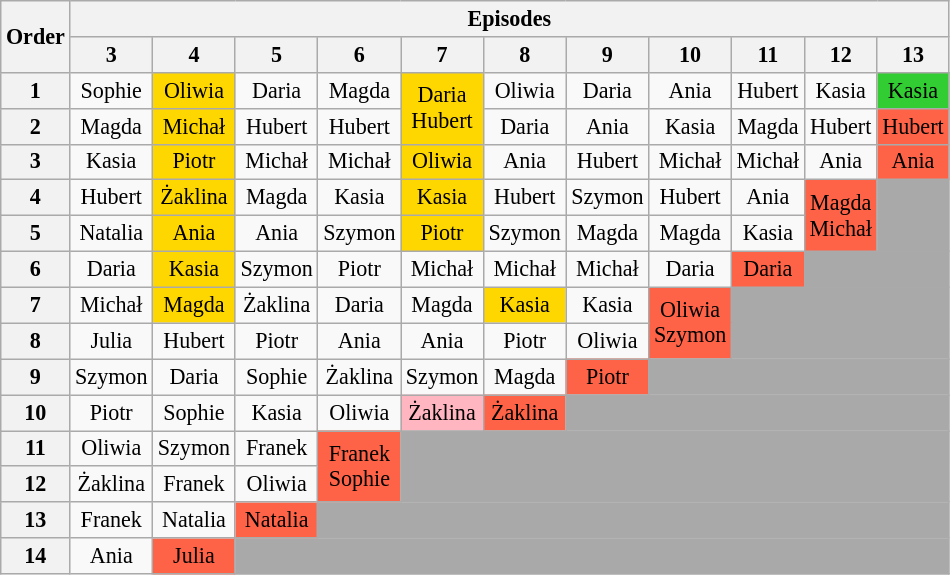<table class="wikitable" style="text-align:center; font-size:92%">
<tr>
<th rowspan=2>Order</th>
<th colspan=14>Episodes</th>
</tr>
<tr>
<th>3</th>
<th>4</th>
<th>5</th>
<th>6</th>
<th>7</th>
<th>8</th>
<th>9</th>
<th>10</th>
<th>11</th>
<th>12</th>
<th>13</th>
</tr>
<tr>
<th>1</th>
<td>Sophie</td>
<td style="background:gold">Oliwia</td>
<td>Daria</td>
<td>Magda</td>
<td rowspan="2" style="background:gold">Daria<br>Hubert</td>
<td>Oliwia</td>
<td>Daria</td>
<td>Ania</td>
<td>Hubert</td>
<td>Kasia</td>
<td style="background:limegreen">Kasia</td>
</tr>
<tr>
<th>2</th>
<td>Magda</td>
<td style="background:gold">Michał</td>
<td>Hubert</td>
<td>Hubert</td>
<td>Daria</td>
<td>Ania</td>
<td>Kasia</td>
<td>Magda</td>
<td>Hubert</td>
<td style="background:tomato">Hubert</td>
</tr>
<tr>
<th>3</th>
<td>Kasia</td>
<td style="background:gold">Piotr</td>
<td>Michał</td>
<td>Michał</td>
<td style="background:gold">Oliwia</td>
<td>Ania</td>
<td>Hubert</td>
<td>Michał</td>
<td>Michał</td>
<td>Ania</td>
<td style="background:tomato">Ania</td>
</tr>
<tr>
<th>4</th>
<td>Hubert</td>
<td style="background:gold">Żaklina</td>
<td>Magda</td>
<td>Kasia</td>
<td style="background:gold">Kasia</td>
<td>Hubert</td>
<td>Szymon</td>
<td>Hubert</td>
<td>Ania</td>
<td rowspan="2" style="background:tomato">Magda<br>Michał</td>
<td rowspan="2" style="background:darkgray;" colspan="50"></td>
</tr>
<tr>
<th>5</th>
<td>Natalia</td>
<td style="background:gold">Ania</td>
<td>Ania</td>
<td>Szymon</td>
<td style="background:gold">Piotr</td>
<td>Szymon</td>
<td>Magda</td>
<td>Magda</td>
<td>Kasia</td>
</tr>
<tr>
<th>6</th>
<td>Daria</td>
<td style="background:gold">Kasia</td>
<td>Szymon</td>
<td>Piotr</td>
<td>Michał</td>
<td>Michał</td>
<td>Michał</td>
<td>Daria</td>
<td style="background:tomato">Daria</td>
<td style="background:darkgray;" colspan="50"></td>
</tr>
<tr>
<th>7</th>
<td>Michał</td>
<td style="background:gold">Magda</td>
<td>Żaklina</td>
<td>Daria</td>
<td>Magda</td>
<td style="background:gold">Kasia</td>
<td>Kasia</td>
<td rowspan="2" style="background:tomato">Oliwia<br>Szymon</td>
<td rowspan="2" style="background:darkgray;" colspan="50"></td>
</tr>
<tr>
<th>8</th>
<td>Julia</td>
<td>Hubert</td>
<td>Piotr</td>
<td>Ania</td>
<td>Ania</td>
<td>Piotr</td>
<td>Oliwia</td>
</tr>
<tr>
<th>9</th>
<td>Szymon</td>
<td>Daria</td>
<td>Sophie</td>
<td>Żaklina</td>
<td>Szymon</td>
<td>Magda</td>
<td style="background:tomato">Piotr</td>
<td style="background:darkgray;" colspan="50"></td>
</tr>
<tr>
<th>10</th>
<td>Piotr</td>
<td>Sophie</td>
<td>Kasia</td>
<td>Oliwia</td>
<td style="background:lightpink">Żaklina</td>
<td style="background:tomato">Żaklina</td>
<td style="background:darkgray;" colspan="50"></td>
</tr>
<tr>
<th>11</th>
<td>Oliwia</td>
<td>Szymon</td>
<td>Franek</td>
<td rowspan="2" style="background:tomato">Franek<br>Sophie</td>
<td rowspan="2" style="background:darkgray;" colspan="50"></td>
</tr>
<tr>
<th>12</th>
<td>Żaklina</td>
<td>Franek</td>
<td>Oliwia</td>
</tr>
<tr>
<th>13</th>
<td>Franek</td>
<td>Natalia</td>
<td style="background:tomato">Natalia</td>
<td style="background:darkgray;" colspan="50"></td>
</tr>
<tr>
<th>14</th>
<td>Ania</td>
<td style="background:tomato">Julia</td>
<td style="background:darkgray;" colspan="50"></td>
</tr>
</table>
